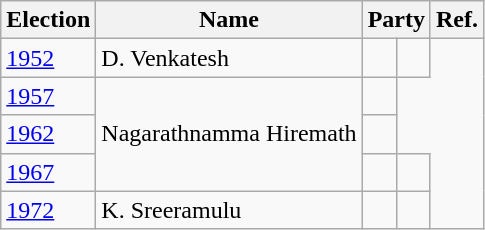<table class="wikitable sortable">
<tr>
<th>Election</th>
<th>Name</th>
<th colspan="2">Party</th>
<th>Ref.</th>
</tr>
<tr>
<td><a href='#'>1952</a></td>
<td>D. Venkatesh</td>
<td></td>
<td></td>
</tr>
<tr>
<td><a href='#'>1957</a></td>
<td rowspan="3">Nagarathnamma Hiremath</td>
<td></td>
</tr>
<tr>
<td><a href='#'>1962</a></td>
<td></td>
</tr>
<tr>
<td><a href='#'>1967</a></td>
<td></td>
<td></td>
</tr>
<tr>
<td><a href='#'>1972</a></td>
<td>K. Sreeramulu</td>
<td></td>
<td></td>
</tr>
</table>
